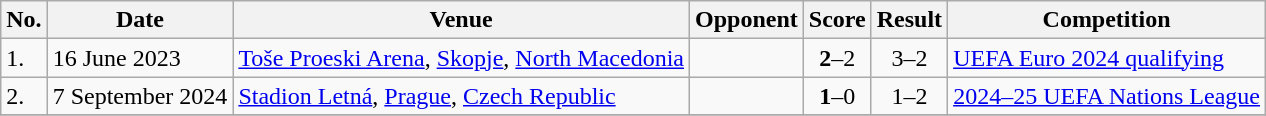<table class="wikitable">
<tr>
<th>No.</th>
<th>Date</th>
<th>Venue</th>
<th>Opponent</th>
<th>Score</th>
<th>Result</th>
<th>Competition</th>
</tr>
<tr>
<td>1.</td>
<td>16 June 2023</td>
<td><a href='#'>Toše Proeski Arena</a>, <a href='#'>Skopje</a>, <a href='#'>North Macedonia</a></td>
<td></td>
<td align=center><strong>2</strong>–2</td>
<td align=center>3–2</td>
<td><a href='#'>UEFA Euro 2024 qualifying</a></td>
</tr>
<tr>
<td>2.</td>
<td>7 September 2024</td>
<td><a href='#'>Stadion Letná</a>, <a href='#'>Prague</a>, <a href='#'>Czech Republic</a></td>
<td></td>
<td align=center><strong>1</strong>–0</td>
<td align=center>1–2</td>
<td><a href='#'>2024–25 UEFA Nations League</a></td>
</tr>
<tr>
</tr>
</table>
